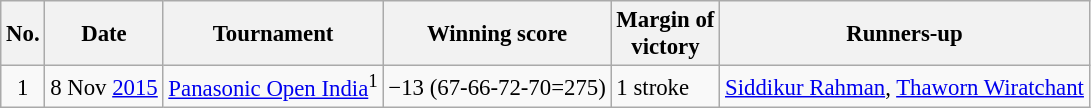<table class="wikitable" style="font-size:95%;">
<tr>
<th>No.</th>
<th>Date</th>
<th>Tournament</th>
<th>Winning score</th>
<th>Margin of<br>victory</th>
<th>Runners-up</th>
</tr>
<tr>
<td align=center>1</td>
<td align=right>8 Nov <a href='#'>2015</a></td>
<td><a href='#'>Panasonic Open India</a><sup>1</sup></td>
<td>−13 (67-66-72-70=275)</td>
<td>1 stroke</td>
<td> <a href='#'>Siddikur Rahman</a>,  <a href='#'>Thaworn Wiratchant</a></td>
</tr>
</table>
